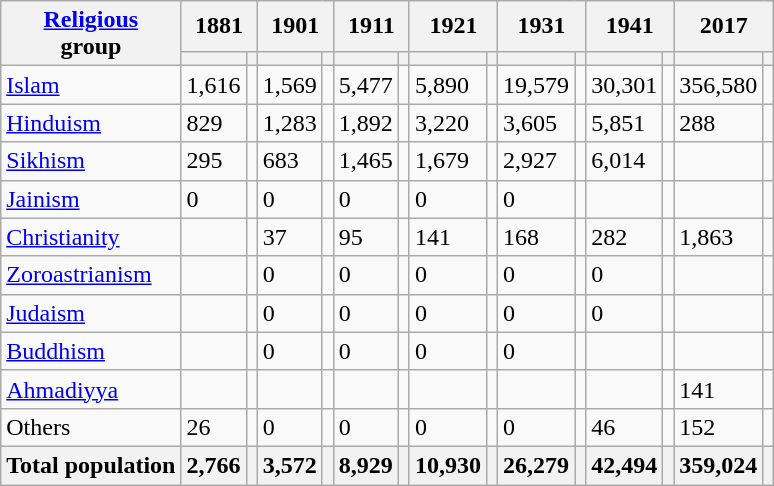<table class="wikitable collapsible sortable">
<tr>
<th rowspan="2"><a href='#'>Religious</a><br>group</th>
<th colspan="2">1881</th>
<th colspan="2">1901</th>
<th colspan="2">1911</th>
<th colspan="2">1921</th>
<th colspan="2">1931</th>
<th colspan="2">1941</th>
<th colspan="2">2017</th>
</tr>
<tr>
<th><a href='#'></a></th>
<th></th>
<th></th>
<th></th>
<th></th>
<th></th>
<th></th>
<th></th>
<th></th>
<th></th>
<th></th>
<th></th>
<th></th>
<th></th>
</tr>
<tr>
<td><a href='#'>Islam</a> </td>
<td>1,616</td>
<td></td>
<td>1,569</td>
<td></td>
<td>5,477</td>
<td></td>
<td>5,890</td>
<td></td>
<td>19,579</td>
<td></td>
<td>30,301</td>
<td></td>
<td>356,580</td>
<td></td>
</tr>
<tr>
<td><a href='#'>Hinduism</a> </td>
<td>829</td>
<td></td>
<td>1,283</td>
<td></td>
<td>1,892</td>
<td></td>
<td>3,220</td>
<td></td>
<td>3,605</td>
<td></td>
<td>5,851</td>
<td></td>
<td>288</td>
<td></td>
</tr>
<tr>
<td><a href='#'>Sikhism</a> </td>
<td>295</td>
<td></td>
<td>683</td>
<td></td>
<td>1,465</td>
<td></td>
<td>1,679</td>
<td></td>
<td>2,927</td>
<td></td>
<td>6,014</td>
<td></td>
<td></td>
<td></td>
</tr>
<tr>
<td><a href='#'>Jainism</a> </td>
<td>0</td>
<td></td>
<td>0</td>
<td></td>
<td>0</td>
<td></td>
<td>0</td>
<td></td>
<td>0</td>
<td></td>
<td></td>
<td></td>
<td></td>
<td></td>
</tr>
<tr>
<td><a href='#'>Christianity</a> </td>
<td></td>
<td></td>
<td>37</td>
<td></td>
<td>95</td>
<td></td>
<td>141</td>
<td></td>
<td>168</td>
<td></td>
<td>282</td>
<td></td>
<td>1,863</td>
<td></td>
</tr>
<tr>
<td><a href='#'>Zoroastrianism</a> </td>
<td></td>
<td></td>
<td>0</td>
<td></td>
<td>0</td>
<td></td>
<td>0</td>
<td></td>
<td>0</td>
<td></td>
<td>0</td>
<td></td>
<td></td>
<td></td>
</tr>
<tr>
<td><a href='#'>Judaism</a> </td>
<td></td>
<td></td>
<td>0</td>
<td></td>
<td>0</td>
<td></td>
<td>0</td>
<td></td>
<td>0</td>
<td></td>
<td>0</td>
<td></td>
<td></td>
<td></td>
</tr>
<tr>
<td><a href='#'>Buddhism</a> </td>
<td></td>
<td></td>
<td>0</td>
<td></td>
<td>0</td>
<td></td>
<td>0</td>
<td></td>
<td>0</td>
<td></td>
<td></td>
<td></td>
<td></td>
<td></td>
</tr>
<tr>
<td><a href='#'>Ahmadiyya</a> </td>
<td></td>
<td></td>
<td></td>
<td></td>
<td></td>
<td></td>
<td></td>
<td></td>
<td></td>
<td></td>
<td></td>
<td></td>
<td>141</td>
<td></td>
</tr>
<tr>
<td>Others</td>
<td>26</td>
<td></td>
<td>0</td>
<td></td>
<td>0</td>
<td></td>
<td>0</td>
<td></td>
<td>0</td>
<td></td>
<td>46</td>
<td></td>
<td>152</td>
<td></td>
</tr>
<tr>
<th>Total population</th>
<th>2,766</th>
<th></th>
<th>3,572</th>
<th></th>
<th>8,929</th>
<th></th>
<th>10,930</th>
<th></th>
<th>26,279</th>
<th></th>
<th>42,494</th>
<th></th>
<th>359,024</th>
<th></th>
</tr>
</table>
